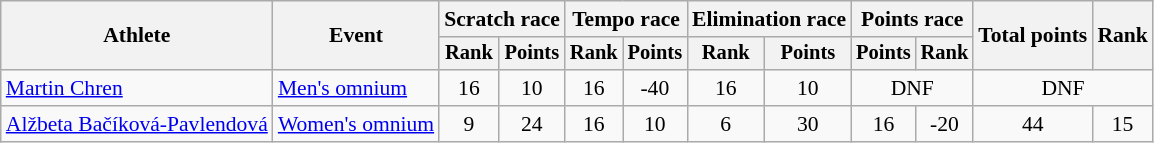<table class="wikitable" style="font-size:90%">
<tr>
<th rowspan="2">Athlete</th>
<th rowspan="2">Event</th>
<th colspan=2>Scratch race</th>
<th colspan=2>Tempo race</th>
<th colspan=2>Elimination race</th>
<th colspan=2>Points race</th>
<th rowspan=2>Total points</th>
<th rowspan=2>Rank</th>
</tr>
<tr style="font-size:95%">
<th>Rank</th>
<th>Points</th>
<th>Rank</th>
<th>Points</th>
<th>Rank</th>
<th>Points</th>
<th>Points</th>
<th>Rank</th>
</tr>
<tr align=center>
<td align=left><a href='#'>Martin Chren</a></td>
<td align=left><a href='#'>Men's omnium</a></td>
<td>16</td>
<td>10</td>
<td>16</td>
<td>-40</td>
<td>16</td>
<td>10</td>
<td colspan=2>DNF</td>
<td colspan=2>DNF</td>
</tr>
<tr align=center>
<td align=left><a href='#'>Alžbeta Bačíková-Pavlendová</a></td>
<td align=left rowspan=2><a href='#'>Women's omnium</a></td>
<td>9</td>
<td>24</td>
<td>16</td>
<td>10</td>
<td>6</td>
<td>30</td>
<td>16</td>
<td>-20</td>
<td>44</td>
<td>15</td>
</tr>
</table>
